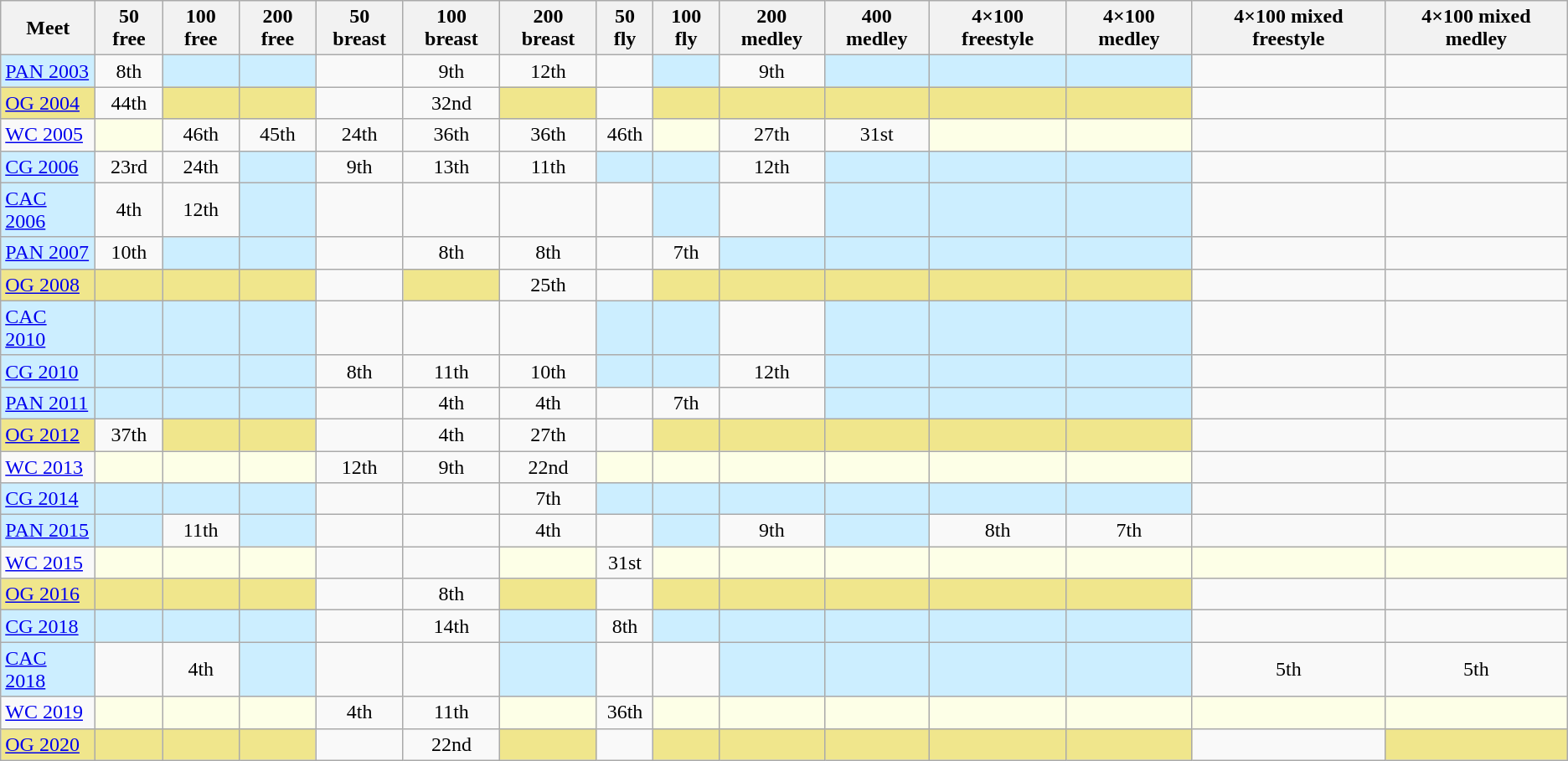<table class="sortable wikitable">
<tr>
<th>Meet</th>
<th class="unsortable">50 free</th>
<th class="unsortable">100 free</th>
<th class="unsortable">200 free</th>
<th class="unsortable">50 breast</th>
<th class="unsortable">100 breast</th>
<th class="unsortable">200 breast</th>
<th class="unsortable">50 fly</th>
<th class="unsortable">100 fly</th>
<th class="unsortable">200 medley</th>
<th class="unsortable">400 medley</th>
<th class="unsortable">4×100 freestyle</th>
<th class="unsortable">4×100 medley</th>
<th class="unsortable">4×100 mixed freestyle</th>
<th class="unsortable">4×100 mixed medley</th>
</tr>
<tr>
<td style="background:#cceeff"><a href='#'>PAN 2003</a></td>
<td align="center">8th</td>
<td style="background:#cceeff"></td>
<td style="background:#cceeff"></td>
<td></td>
<td align="center">9th</td>
<td align="center">12th</td>
<td></td>
<td style="background:#cceeff"></td>
<td align="center">9th</td>
<td style="background:#cceeff"></td>
<td style="background:#cceeff"></td>
<td style="background:#cceeff"></td>
<td></td>
<td></td>
</tr>
<tr>
<td style="background:#f0e68c"><a href='#'>OG 2004</a></td>
<td align="center">44th</td>
<td style="background:#f0e68c"></td>
<td style="background:#f0e68c"></td>
<td></td>
<td align="center">32nd</td>
<td style="background:#f0e68c"></td>
<td></td>
<td style="background:#f0e68c"></td>
<td style="background:#f0e68c"></td>
<td style="background:#f0e68c"></td>
<td style="background:#f0e68c"></td>
<td style="background:#f0e68c"></td>
<td></td>
<td></td>
</tr>
<tr>
<td><a href='#'>WC 2005</a></td>
<td style="background:#fdffe7"></td>
<td align="center">46th</td>
<td align="center">45th</td>
<td align="center">24th</td>
<td align="center">36th</td>
<td align="center">36th</td>
<td align="center">46th</td>
<td style="background:#fdffe7"></td>
<td align="center">27th</td>
<td align="center">31st</td>
<td style="background:#fdffe7"></td>
<td style="background:#fdffe7"></td>
<td></td>
<td></td>
</tr>
<tr>
<td style="background:#cceeff"><a href='#'>CG 2006</a></td>
<td align="center">23rd</td>
<td align="center">24th</td>
<td style="background:#cceeff"></td>
<td align="center">9th</td>
<td align="center">13th</td>
<td align="center">11th</td>
<td style="background:#cceeff"></td>
<td style="background:#cceeff"></td>
<td align="center">12th</td>
<td style="background:#cceeff"></td>
<td style="background:#cceeff"></td>
<td style="background:#cceeff"></td>
<td></td>
<td></td>
</tr>
<tr>
<td style="background:#cceeff"><a href='#'>CAC 2006</a></td>
<td align="center">4th</td>
<td align="center">12th</td>
<td style="background:#cceeff"></td>
<td align="center"></td>
<td align="center"></td>
<td align="center"></td>
<td align="center"></td>
<td style="background:#cceeff"></td>
<td align="center"></td>
<td style="background:#cceeff"></td>
<td style="background:#cceeff"></td>
<td style="background:#cceeff"></td>
<td></td>
<td></td>
</tr>
<tr>
<td style="background:#cceeff"><a href='#'>PAN 2007</a></td>
<td align="center">10th</td>
<td style="background:#cceeff"></td>
<td style="background:#cceeff"></td>
<td></td>
<td align="center">8th</td>
<td align="center">8th</td>
<td></td>
<td align="center">7th</td>
<td style="background:#cceeff"></td>
<td style="background:#cceeff"></td>
<td style="background:#cceeff"></td>
<td style="background:#cceeff"></td>
<td></td>
<td></td>
</tr>
<tr>
<td style="background:#f0e68c"><a href='#'>OG 2008</a></td>
<td style="background:#f0e68c"></td>
<td style="background:#f0e68c"></td>
<td style="background:#f0e68c"></td>
<td></td>
<td style="background:#f0e68c"></td>
<td align="center">25th</td>
<td></td>
<td style="background:#f0e68c"></td>
<td style="background:#f0e68c"></td>
<td style="background:#f0e68c"></td>
<td style="background:#f0e68c"></td>
<td style="background:#f0e68c"></td>
<td></td>
<td></td>
</tr>
<tr>
<td style="background:#cceeff"><a href='#'>CAC 2010</a></td>
<td style="background:#cceeff"></td>
<td style="background:#cceeff"></td>
<td style="background:#cceeff"></td>
<td align="center"></td>
<td align="center"></td>
<td align="center"></td>
<td style="background:#cceeff"></td>
<td style="background:#cceeff"></td>
<td align="center"></td>
<td style="background:#cceeff"></td>
<td style="background:#cceeff"></td>
<td style="background:#cceeff"></td>
<td></td>
<td></td>
</tr>
<tr>
<td style="background:#cceeff"><a href='#'>CG 2010</a></td>
<td style="background:#cceeff"></td>
<td style="background:#cceeff"></td>
<td style="background:#cceeff"></td>
<td align="center">8th</td>
<td align="center">11th</td>
<td align="center">10th</td>
<td style="background:#cceeff"></td>
<td style="background:#cceeff"></td>
<td align="center">12th</td>
<td style="background:#cceeff"></td>
<td style="background:#cceeff"></td>
<td style="background:#cceeff"></td>
<td></td>
<td></td>
</tr>
<tr>
<td style="background:#cceeff"><a href='#'>PAN 2011</a></td>
<td style="background:#cceeff"></td>
<td style="background:#cceeff"></td>
<td style="background:#cceeff"></td>
<td></td>
<td align="center">4th</td>
<td align="center">4th</td>
<td></td>
<td align="center">7th</td>
<td align="center"></td>
<td style="background:#cceeff"></td>
<td style="background:#cceeff"></td>
<td style="background:#cceeff"></td>
<td></td>
<td></td>
</tr>
<tr>
<td style="background:#f0e68c"><a href='#'>OG 2012</a></td>
<td align="center">37th</td>
<td style="background:#f0e68c"></td>
<td style="background:#f0e68c"></td>
<td></td>
<td align="center">4th</td>
<td align="center">27th</td>
<td></td>
<td style="background:#f0e68c"></td>
<td style="background:#f0e68c"></td>
<td style="background:#f0e68c"></td>
<td style="background:#f0e68c"></td>
<td style="background:#f0e68c"></td>
<td></td>
<td></td>
</tr>
<tr>
<td><a href='#'>WC 2013</a></td>
<td style="background:#fdffe7"></td>
<td style="background:#fdffe7"></td>
<td style="background:#fdffe7"></td>
<td align="center">12th</td>
<td align="center">9th</td>
<td align="center">22nd</td>
<td style="background:#fdffe7"></td>
<td style="background:#fdffe7"></td>
<td style="background:#fdffe7"></td>
<td style="background:#fdffe7"></td>
<td style="background:#fdffe7"></td>
<td style="background:#fdffe7"></td>
<td></td>
<td></td>
</tr>
<tr>
<td style="background:#cceeff"><a href='#'>CG 2014</a></td>
<td style="background:#cceeff"></td>
<td style="background:#cceeff"></td>
<td style="background:#cceeff"></td>
<td align="center"></td>
<td align="center"></td>
<td align="center">7th</td>
<td style="background:#cceeff"></td>
<td style="background:#cceeff"></td>
<td style="background:#cceeff"></td>
<td style="background:#cceeff"></td>
<td style="background:#cceeff"></td>
<td style="background:#cceeff"></td>
<td></td>
<td></td>
</tr>
<tr>
<td style="background:#cceeff"><a href='#'>PAN 2015</a></td>
<td style="background:#cceeff"></td>
<td align="center">11th</td>
<td style="background:#cceeff"></td>
<td></td>
<td align="center"></td>
<td align="center">4th</td>
<td></td>
<td style="background:#cceeff"></td>
<td align="center">9th</td>
<td style="background:#cceeff"></td>
<td align="center">8th</td>
<td align="center">7th</td>
<td></td>
<td></td>
</tr>
<tr>
<td><a href='#'>WC 2015</a></td>
<td style="background:#fdffe7"></td>
<td style="background:#fdffe7"></td>
<td style="background:#fdffe7"></td>
<td align="center"></td>
<td align="center"></td>
<td style="background:#fdffe7"></td>
<td align="center">31st</td>
<td style="background:#fdffe7"></td>
<td style="background:#fdffe7"></td>
<td style="background:#fdffe7"></td>
<td style="background:#fdffe7"></td>
<td style="background:#fdffe7"></td>
<td style="background:#fdffe7"></td>
<td style="background:#fdffe7"></td>
</tr>
<tr>
<td style="background:#f0e68c"><a href='#'>OG 2016</a></td>
<td style="background:#f0e68c"></td>
<td style="background:#f0e68c"></td>
<td style="background:#f0e68c"></td>
<td></td>
<td align="center">8th</td>
<td style="background:#f0e68c"></td>
<td></td>
<td style="background:#f0e68c"></td>
<td style="background:#f0e68c"></td>
<td style="background:#f0e68c"></td>
<td style="background:#f0e68c"></td>
<td style="background:#f0e68c"></td>
<td></td>
<td></td>
</tr>
<tr>
<td style="background:#cceeff"><a href='#'>CG 2018</a></td>
<td style="background:#cceeff"></td>
<td style="background:#cceeff"></td>
<td style="background:#cceeff"></td>
<td align="center"></td>
<td align="center">14th</td>
<td style="background:#cceeff"></td>
<td align="center">8th</td>
<td style="background:#cceeff"></td>
<td style="background:#cceeff"></td>
<td style="background:#cceeff"></td>
<td style="background:#cceeff"></td>
<td style="background:#cceeff"></td>
<td></td>
<td></td>
</tr>
<tr>
<td style="background:#cceeff"><a href='#'>CAC 2018</a></td>
<td align="center"></td>
<td align="center">4th</td>
<td style="background:#cceeff"></td>
<td align="center"></td>
<td align="center"></td>
<td style="background:#cceeff"></td>
<td align="center"></td>
<td align="center"></td>
<td style="background:#cceeff"></td>
<td style="background:#cceeff"></td>
<td style="background:#cceeff"></td>
<td style="background:#cceeff"></td>
<td align="center">5th</td>
<td align="center">5th</td>
</tr>
<tr>
<td><a href='#'>WC 2019</a></td>
<td style="background:#fdffe7"></td>
<td style="background:#fdffe7"></td>
<td style="background:#fdffe7"></td>
<td align="center">4th</td>
<td align="center">11th</td>
<td style="background:#fdffe7"></td>
<td align="center">36th</td>
<td style="background:#fdffe7"></td>
<td style="background:#fdffe7"></td>
<td style="background:#fdffe7"></td>
<td style="background:#fdffe7"></td>
<td style="background:#fdffe7"></td>
<td style="background:#fdffe7"></td>
<td style="background:#fdffe7"></td>
</tr>
<tr>
<td style="background:#f0e68c"><a href='#'>OG 2020</a></td>
<td style="background:#f0e68c"></td>
<td style="background:#f0e68c"></td>
<td style="background:#f0e68c"></td>
<td></td>
<td align="center">22nd</td>
<td style="background:#f0e68c"></td>
<td></td>
<td style="background:#f0e68c"></td>
<td style="background:#f0e68c"></td>
<td style="background:#f0e68c"></td>
<td style="background:#f0e68c"></td>
<td style="background:#f0e68c"></td>
<td></td>
<td style="background:#f0e68c"></td>
</tr>
</table>
